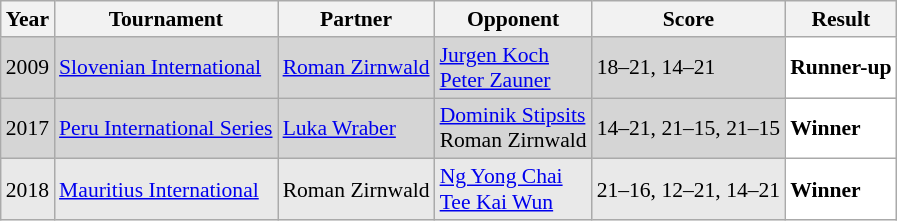<table class="sortable wikitable" style="font-size: 90%;">
<tr>
<th>Year</th>
<th>Tournament</th>
<th>Partner</th>
<th>Opponent</th>
<th>Score</th>
<th>Result</th>
</tr>
<tr style="background:#D5D5D5">
<td align="center">2009</td>
<td align="left"><a href='#'>Slovenian International</a></td>
<td align="left"> <a href='#'>Roman Zirnwald</a></td>
<td align="left"> <a href='#'>Jurgen Koch</a><br> <a href='#'>Peter Zauner</a></td>
<td align="left">18–21, 14–21</td>
<td style="text-align:left; background:white"> <strong>Runner-up</strong></td>
</tr>
<tr style="background:#D5D5D5">
<td align="center">2017</td>
<td align="left"><a href='#'>Peru International Series</a></td>
<td align="left"> <a href='#'>Luka Wraber</a></td>
<td align="left"> <a href='#'>Dominik Stipsits</a><br> Roman Zirnwald</td>
<td align="left">14–21, 21–15, 21–15</td>
<td style="text-align:left; background:white"> <strong>Winner</strong></td>
</tr>
<tr style="background:#E9E9E9">
<td align="center">2018</td>
<td align="left"><a href='#'>Mauritius International</a></td>
<td align="left"> Roman Zirnwald</td>
<td align="left"> <a href='#'>Ng Yong Chai</a><br> <a href='#'>Tee Kai Wun</a></td>
<td align="left">21–16, 12–21, 14–21</td>
<td style="text-align:left; background:white"> <strong>Winner</strong></td>
</tr>
</table>
